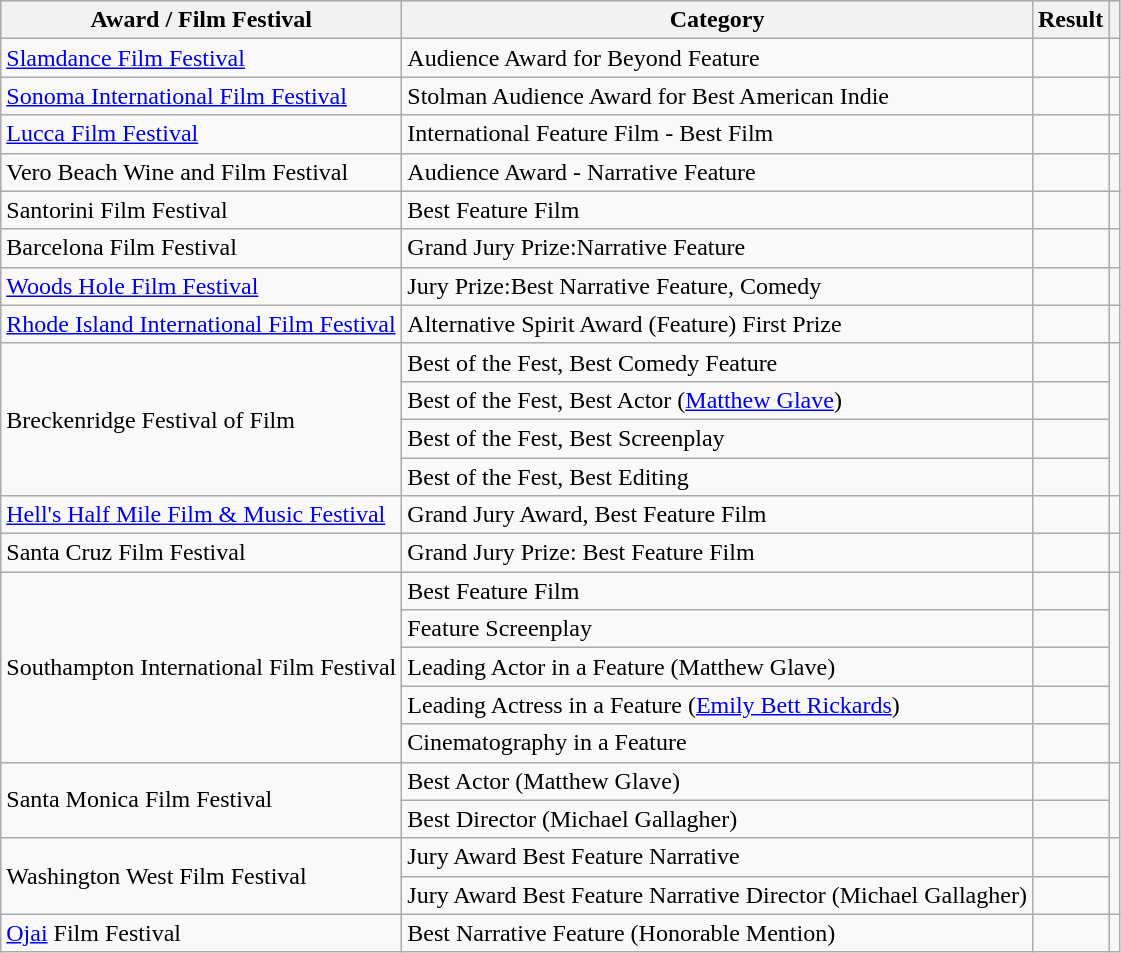<table class="wikitable plainrowheaders sortable">
<tr style="background:#ccc; text-align:center;">
<th scope="col">Award / Film Festival</th>
<th scope="col">Category</th>
<th scope="col">Result</th>
<th scope="col" class="unsortable"></th>
</tr>
<tr>
<td><a href='#'>Slamdance Film Festival</a></td>
<td>Audience Award for Beyond Feature</td>
<td></td>
<td></td>
</tr>
<tr>
<td><a href='#'>Sonoma International Film Festival</a></td>
<td>Stolman Audience Award for Best American Indie</td>
<td></td>
<td></td>
</tr>
<tr>
<td><a href='#'>Lucca Film Festival</a></td>
<td>International Feature Film - Best Film</td>
<td></td>
<td></td>
</tr>
<tr>
<td>Vero Beach Wine and Film Festival</td>
<td>Audience Award - Narrative Feature</td>
<td></td>
<td></td>
</tr>
<tr>
<td>Santorini Film Festival</td>
<td>Best Feature Film</td>
<td></td>
<td></td>
</tr>
<tr>
<td>Barcelona Film Festival</td>
<td>Grand Jury Prize:Narrative Feature</td>
<td></td>
<td></td>
</tr>
<tr>
<td><a href='#'>Woods Hole Film Festival</a></td>
<td>Jury Prize:Best Narrative Feature, Comedy</td>
<td></td>
<td></td>
</tr>
<tr>
<td><a href='#'>Rhode Island International Film Festival</a></td>
<td>Alternative Spirit Award (Feature) First Prize</td>
<td></td>
<td></td>
</tr>
<tr>
<td rowspan="4">Breckenridge Festival of Film</td>
<td>Best of the Fest, Best Comedy Feature</td>
<td></td>
<td rowspan="4"></td>
</tr>
<tr>
<td>Best of the Fest, Best Actor (<a href='#'>Matthew Glave</a>)</td>
<td></td>
</tr>
<tr>
<td>Best of the Fest, Best Screenplay</td>
<td></td>
</tr>
<tr>
<td>Best of the Fest, Best Editing</td>
<td></td>
</tr>
<tr>
<td><a href='#'>Hell's Half Mile Film & Music Festival</a></td>
<td>Grand Jury Award, Best Feature Film</td>
<td></td>
<td></td>
</tr>
<tr>
<td>Santa Cruz Film Festival</td>
<td>Grand Jury Prize: Best Feature Film</td>
<td></td>
<td></td>
</tr>
<tr>
<td rowspan="5">Southampton International Film Festival</td>
<td>Best Feature Film</td>
<td></td>
<td rowspan="5"></td>
</tr>
<tr>
<td>Feature Screenplay</td>
<td></td>
</tr>
<tr>
<td>Leading Actor in a Feature (Matthew Glave)</td>
<td></td>
</tr>
<tr>
<td>Leading Actress in a Feature (<a href='#'>Emily Bett Rickards</a>)</td>
<td></td>
</tr>
<tr>
<td>Cinematography in a Feature</td>
<td></td>
</tr>
<tr>
<td rowspan="2">Santa Monica Film Festival</td>
<td>Best Actor (Matthew Glave)</td>
<td></td>
<td rowspan="2"></td>
</tr>
<tr>
<td>Best Director (Michael Gallagher)</td>
<td></td>
</tr>
<tr>
<td rowspan="2">Washington West Film Festival</td>
<td>Jury Award Best Feature Narrative</td>
<td></td>
<td rowspan="2"></td>
</tr>
<tr>
<td>Jury Award Best Feature Narrative Director (Michael Gallagher)</td>
<td></td>
</tr>
<tr>
<td><a href='#'>Ojai</a> Film Festival</td>
<td>Best Narrative Feature (Honorable Mention)</td>
<td></td>
<td></td>
</tr>
</table>
